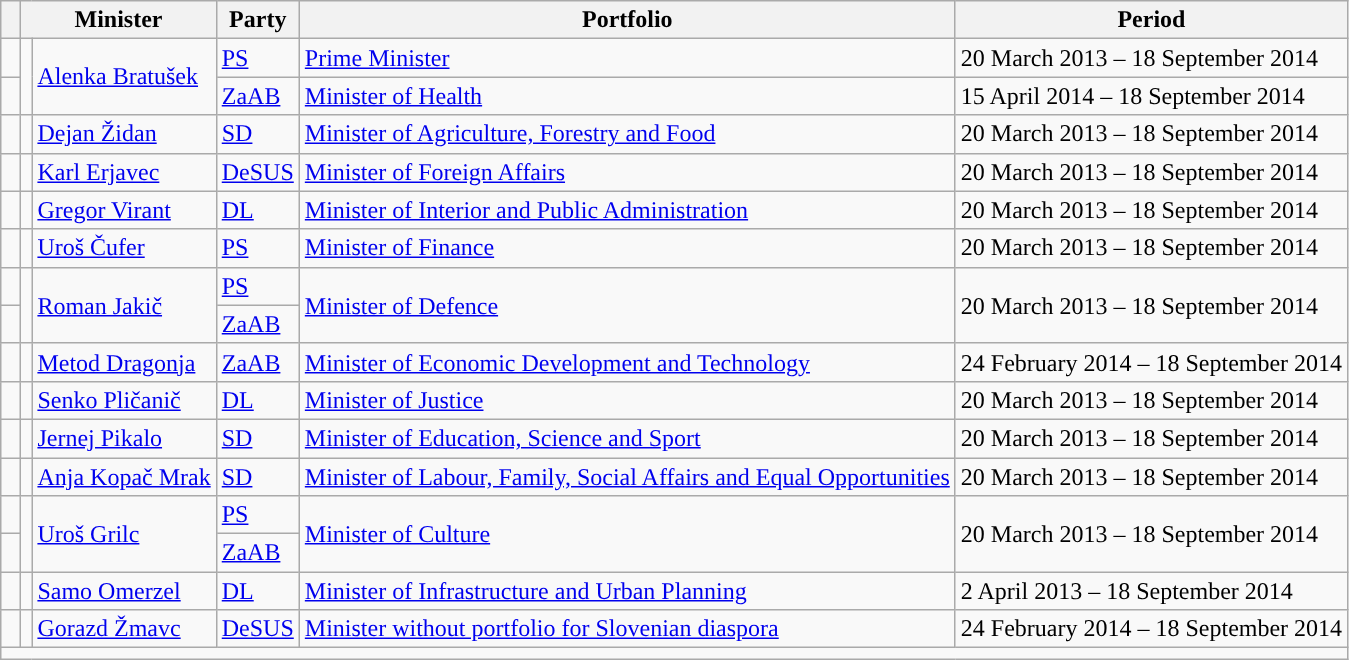<table class="wikitable">
<tr>
<th colspan="1" width=6px></th>
<th colspan="2">Minister</th>
<th>Party</th>
<th>Portfolio</th>
<th>Period</th>
</tr>
<tr>
<td style="background-color: "></td>
<td rowspan="2"></td>
<td rowspan="2"><a href='#'>Alenka Bratušek</a></td>
<td><a href='#'>PS</a></td>
<td><a href='#'>Prime Minister</a></td>
<td>20 March 2013 – 18 September 2014</td>
</tr>
<tr>
<td style="background-color: "></td>
<td><a href='#'>ZaAB</a></td>
<td><a href='#'>Minister of Health</a></td>
<td>15 April 2014 – 18 September 2014</td>
</tr>
<tr>
<td style="background-color: "></td>
<td></td>
<td><a href='#'>Dejan Židan</a></td>
<td><a href='#'>SD</a></td>
<td><a href='#'>Minister of Agriculture, Forestry and Food</a></td>
<td>20 March 2013 – 18 September 2014</td>
</tr>
<tr>
<td style="background-color: "></td>
<td></td>
<td><a href='#'>Karl Erjavec</a></td>
<td><a href='#'>DeSUS</a></td>
<td><a href='#'>Minister of Foreign Affairs</a></td>
<td>20 March 2013 – 18 September 2014</td>
</tr>
<tr>
<td style="background-color: "></td>
<td></td>
<td><a href='#'>Gregor Virant</a></td>
<td><a href='#'>DL</a></td>
<td><a href='#'>Minister of Interior and Public Administration</a></td>
<td>20 March 2013 – 18 September 2014</td>
</tr>
<tr>
<td style="background-color: "></td>
<td></td>
<td><a href='#'>Uroš Čufer</a></td>
<td><a href='#'>PS</a></td>
<td><a href='#'>Minister of Finance</a></td>
<td>20 March 2013 – 18 September 2014</td>
</tr>
<tr>
<td style="background-color: "></td>
<td rowspan="2"></td>
<td rowspan="2"><a href='#'>Roman Jakič</a></td>
<td><a href='#'>PS</a></td>
<td rowspan="2"><a href='#'>Minister of Defence</a></td>
<td rowspan="2">20 March 2013 – 18 September 2014</td>
</tr>
<tr>
<td style="background-color: "></td>
<td><a href='#'>ZaAB</a></td>
</tr>
<tr>
<td style="background-color: "></td>
<td></td>
<td><a href='#'>Metod Dragonja</a></td>
<td><a href='#'>ZaAB</a></td>
<td><a href='#'>Minister of Economic Development and Technology</a></td>
<td>24 February 2014 – 18 September 2014</td>
</tr>
<tr>
<td style="background-color: "></td>
<td></td>
<td><a href='#'>Senko Pličanič</a></td>
<td><a href='#'>DL</a></td>
<td><a href='#'>Minister of Justice</a></td>
<td>20 March 2013 – 18 September 2014</td>
</tr>
<tr>
<td style="background-color: "></td>
<td></td>
<td><a href='#'>Jernej Pikalo</a></td>
<td><a href='#'>SD</a></td>
<td><a href='#'>Minister of Education, Science and Sport</a></td>
<td>20 March 2013 – 18 September 2014</td>
</tr>
<tr>
<td style="background-color: "></td>
<td></td>
<td><a href='#'>Anja Kopač Mrak</a></td>
<td><a href='#'>SD</a></td>
<td><a href='#'>Minister of Labour, Family, Social Affairs and Equal Opportunities</a></td>
<td>20 March 2013 – 18 September 2014</td>
</tr>
<tr>
<td style="background-color: "></td>
<td rowspan="2"></td>
<td rowspan="2"><a href='#'>Uroš Grilc</a></td>
<td><a href='#'>PS</a></td>
<td rowspan="2"><a href='#'>Minister of Culture</a></td>
<td rowspan="2">20 March 2013 – 18 September 2014</td>
</tr>
<tr>
<td style="background-color: "></td>
<td><a href='#'>ZaAB</a></td>
</tr>
<tr>
<td style="background-color: "></td>
<td></td>
<td><a href='#'>Samo Omerzel</a></td>
<td><a href='#'>DL</a></td>
<td><a href='#'>Minister of Infrastructure and Urban Planning</a></td>
<td>2 April 2013 – 18 September 2014</td>
</tr>
<tr>
<td style="background-color: "></td>
<td></td>
<td><a href='#'>Gorazd Žmavc</a></td>
<td><a href='#'>DeSUS</a></td>
<td><a href='#'>Minister without portfolio for Slovenian diaspora</a></td>
<td>24 February 2014 – 18 September 2014</td>
</tr>
<tr>
<td colspan=6></td>
</tr>
</table>
